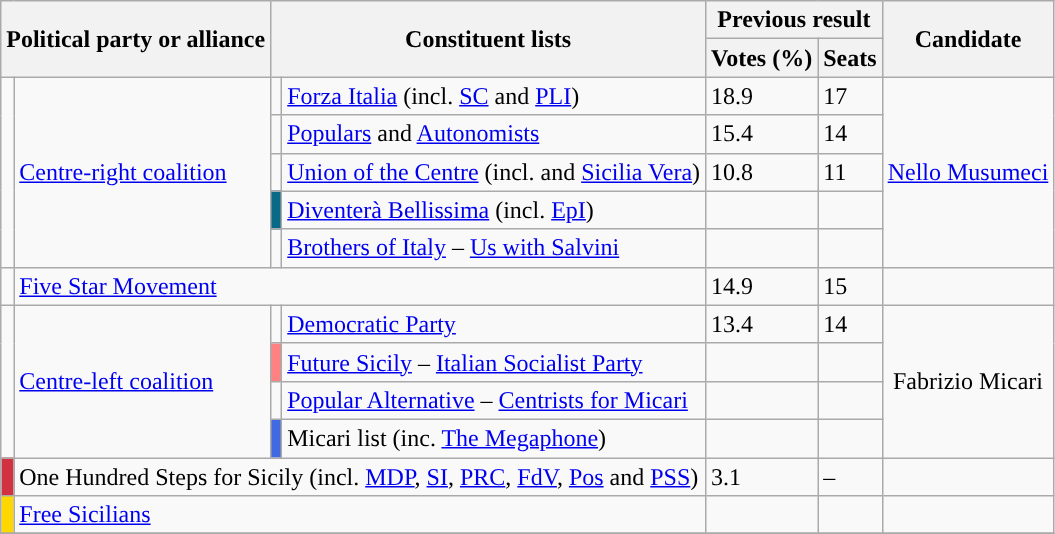<table class="wikitable" style="text-align:left">
<tr>
<th colspan=2 rowspan="2">Political party or alliance</th>
<th colspan=2 rowspan="2">Constituent lists</th>
<th colspan="2">Previous result</th>
<th rowspan="2">Candidate</th>
</tr>
<tr>
<th>Votes (%)</th>
<th>Seats</th>
</tr>
<tr>
<td rowspan="5" style="background:"></td>
<td rowspan=5><a href='#'>Centre-right coalition</a></td>
<td></td>
<td style="text-align:left;"><a href='#'>Forza Italia</a> (incl. <a href='#'>SC</a> and <a href='#'>PLI</a>)</td>
<td>18.9</td>
<td>17</td>
<td rowspan="5" style="text-align:center;"><a href='#'>Nello Musumeci</a></td>
</tr>
<tr>
<td></td>
<td style="text-align:left;"><a href='#'>Populars</a> and <a href='#'>Autonomists</a></td>
<td>15.4</td>
<td>14</td>
</tr>
<tr>
<td></td>
<td style="text-align:left;"><a href='#'>Union of the Centre</a> (incl.  and <a href='#'>Sicilia Vera</a>)</td>
<td>10.8</td>
<td>11</td>
</tr>
<tr>
<td bgcolor="#086A87"></td>
<td style="text-align:left;"><a href='#'>Diventerà Bellissima</a> (incl. <a href='#'>EpI</a>)</td>
<td></td>
<td></td>
</tr>
<tr>
<td></td>
<td style="text-align:left;"><a href='#'>Brothers of Italy</a> – <a href='#'>Us with Salvini</a></td>
<td></td>
<td></td>
</tr>
<tr>
<td style="background-color:"></td>
<td colspan="3"><a href='#'>Five Star Movement</a></td>
<td>14.9</td>
<td>15</td>
<td></td>
</tr>
<tr>
<td rowspan="4"></td>
<td rowspan=4"><a href='#'>Centre-left coalition</a></td>
<td></td>
<td style="text-align:left;"><a href='#'>Democratic Party</a></td>
<td>13.4</td>
<td>14</td>
<td rowspan="4" style="text-align:center;">Fabrizio Micari</td>
</tr>
<tr>
<td bgcolor="#FF8282"></td>
<td style="text-align:left;"><a href='#'>Future Sicily</a> – <a href='#'>Italian Socialist Party</a></td>
<td></td>
<td></td>
</tr>
<tr>
<td></td>
<td style="text-align:left;"><a href='#'>Popular Alternative</a> – <a href='#'>Centrists for Micari</a></td>
<td></td>
<td></td>
</tr>
<tr>
<td bgcolor="#4169E1"></td>
<td style="text-align:left;">Micari list (inc. <a href='#'>The Megaphone</a>)</td>
<td></td>
<td></td>
</tr>
<tr>
<td style="background:#D13241"></td>
<td colspan="3">One Hundred Steps for Sicily (incl. <a href='#'>MDP</a>, <a href='#'>SI</a>, <a href='#'>PRC</a>, <a href='#'>FdV</a>, <a href='#'>Pos</a> and <a href='#'>PSS</a>)</td>
<td>3.1</td>
<td>–</td>
<td></td>
</tr>
<tr>
<td style="background-color:gold"></td>
<td colspan="3"><a href='#'>Free Sicilians</a></td>
<td></td>
<td></td>
<td></td>
</tr>
<tr>
</tr>
</table>
